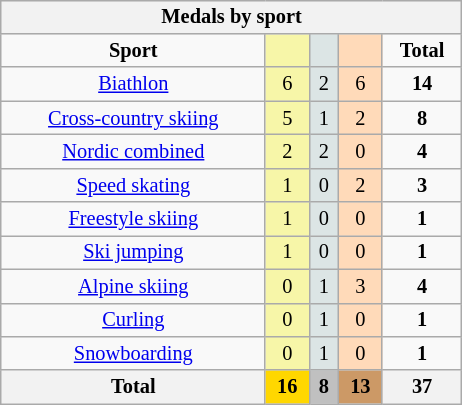<table class="wikitable" style="font-size:85%; float:right; clear:right; min-width:308px">
<tr style="background:#efefef;">
<th colspan=5>Medals by sport</th>
</tr>
<tr align=center>
<td><strong>Sport</strong></td>
<td bgcolor=F7F6A8></td>
<td bgcolor=DCE5E5></td>
<td bgcolor=FFDAB9></td>
<td><strong>Total</strong></td>
</tr>
<tr align=center>
<td><a href='#'>Biathlon</a></td>
<td bgcolor=F7F6A8>6</td>
<td bgcolor=DCE5E5>2</td>
<td bgcolor=FFDAB9>6</td>
<td><strong>14</strong></td>
</tr>
<tr align=center>
<td><a href='#'>Cross-country skiing</a></td>
<td bgcolor=F7F6A8>5</td>
<td bgcolor=DCE5E5>1</td>
<td bgcolor=FFDAB9>2</td>
<td><strong>8</strong></td>
</tr>
<tr align=center>
<td><a href='#'>Nordic combined</a></td>
<td bgcolor=F7F6A8>2</td>
<td bgcolor=DCE5E5>2</td>
<td bgcolor=FFDAB9>0</td>
<td><strong>4</strong></td>
</tr>
<tr align=center>
<td><a href='#'>Speed skating</a></td>
<td bgcolor=F7F6A8>1</td>
<td bgcolor=DCE5E5>0</td>
<td bgcolor=FFDAB9>2</td>
<td><strong>3</strong></td>
</tr>
<tr align=center>
<td><a href='#'>Freestyle skiing</a></td>
<td bgcolor=F7F6A8>1</td>
<td bgcolor=DCE5E5>0</td>
<td bgcolor=FFDAB9>0</td>
<td><strong>1</strong></td>
</tr>
<tr align=center>
<td><a href='#'>Ski jumping</a></td>
<td bgcolor=F7F6A8>1</td>
<td bgcolor=DCE5E5>0</td>
<td bgcolor=FFDAB9>0</td>
<td><strong>1</strong></td>
</tr>
<tr align=center>
<td><a href='#'>Alpine skiing</a></td>
<td bgcolor=F7F6A8>0</td>
<td bgcolor=DCE5E5>1</td>
<td bgcolor=FFDAB9>3</td>
<td><strong>4</strong></td>
</tr>
<tr align=center>
<td><a href='#'>Curling</a></td>
<td bgcolor=F7F6A8>0</td>
<td bgcolor=DCE5E5>1</td>
<td bgcolor=FFDAB9>0</td>
<td><strong>1</strong></td>
</tr>
<tr align=center>
<td><a href='#'>Snowboarding</a></td>
<td bgcolor=F7F6A8>0</td>
<td bgcolor=DCE5E5>1</td>
<td bgcolor=FFDAB9>0</td>
<td><strong>1</strong></td>
</tr>
<tr align=center>
<th>Total</th>
<th style="background:gold;">16</th>
<th style="background:silver;">8</th>
<th style="background:#c96;">13</th>
<th>37</th>
</tr>
</table>
